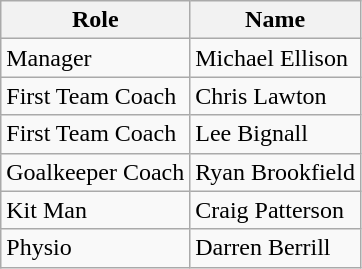<table class="wikitable">
<tr>
<th>Role</th>
<th>Name</th>
</tr>
<tr>
<td>Manager</td>
<td>Michael Ellison</td>
</tr>
<tr>
<td>First Team Coach</td>
<td>Chris Lawton</td>
</tr>
<tr>
<td>First Team Coach</td>
<td>Lee Bignall</td>
</tr>
<tr>
<td>Goalkeeper Coach</td>
<td>Ryan Brookfield</td>
</tr>
<tr>
<td>Kit Man</td>
<td>Craig Patterson</td>
</tr>
<tr>
<td>Physio</td>
<td>Darren Berrill</td>
</tr>
</table>
